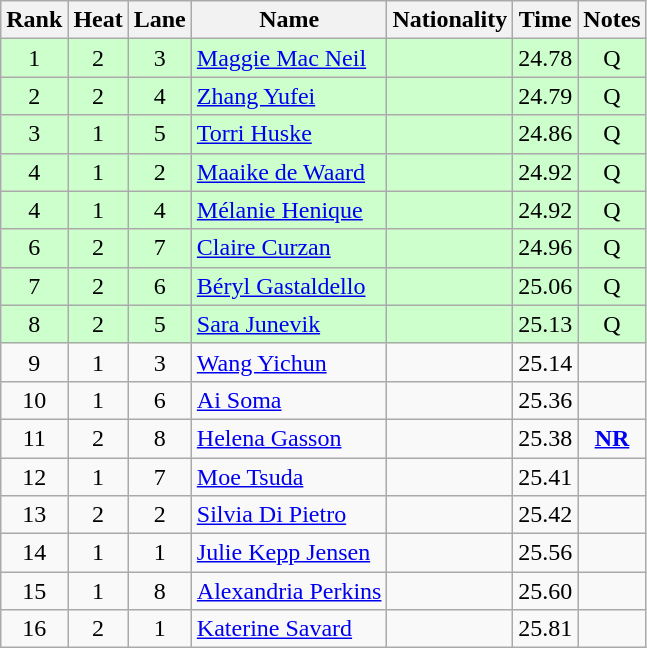<table class="wikitable sortable" style="text-align:center">
<tr>
<th>Rank</th>
<th>Heat</th>
<th>Lane</th>
<th>Name</th>
<th>Nationality</th>
<th>Time</th>
<th>Notes</th>
</tr>
<tr bgcolor=ccffcc>
<td>1</td>
<td>2</td>
<td>3</td>
<td align=left><a href='#'>Maggie Mac Neil</a></td>
<td align=left></td>
<td>24.78</td>
<td>Q</td>
</tr>
<tr bgcolor=ccffcc>
<td>2</td>
<td>2</td>
<td>4</td>
<td align=left><a href='#'>Zhang Yufei</a></td>
<td align=left></td>
<td>24.79</td>
<td>Q</td>
</tr>
<tr bgcolor=ccffcc>
<td>3</td>
<td>1</td>
<td>5</td>
<td align=left><a href='#'>Torri Huske</a></td>
<td align=left></td>
<td>24.86</td>
<td>Q</td>
</tr>
<tr bgcolor=ccffcc>
<td>4</td>
<td>1</td>
<td>2</td>
<td align=left><a href='#'>Maaike de Waard</a></td>
<td align=left></td>
<td>24.92</td>
<td>Q</td>
</tr>
<tr bgcolor=ccffcc>
<td>4</td>
<td>1</td>
<td>4</td>
<td align=left><a href='#'>Mélanie Henique</a></td>
<td align=left></td>
<td>24.92</td>
<td>Q</td>
</tr>
<tr bgcolor=ccffcc>
<td>6</td>
<td>2</td>
<td>7</td>
<td align=left><a href='#'>Claire Curzan</a></td>
<td align=left></td>
<td>24.96</td>
<td>Q</td>
</tr>
<tr bgcolor=ccffcc>
<td>7</td>
<td>2</td>
<td>6</td>
<td align=left><a href='#'>Béryl Gastaldello</a></td>
<td align=left></td>
<td>25.06</td>
<td>Q</td>
</tr>
<tr bgcolor=ccffcc>
<td>8</td>
<td>2</td>
<td>5</td>
<td align=left><a href='#'>Sara Junevik</a></td>
<td align=left></td>
<td>25.13</td>
<td>Q</td>
</tr>
<tr>
<td>9</td>
<td>1</td>
<td>3</td>
<td align=left><a href='#'>Wang Yichun</a></td>
<td align=left></td>
<td>25.14</td>
<td></td>
</tr>
<tr>
<td>10</td>
<td>1</td>
<td>6</td>
<td align=left><a href='#'>Ai Soma</a></td>
<td align=left></td>
<td>25.36</td>
<td></td>
</tr>
<tr>
<td>11</td>
<td>2</td>
<td>8</td>
<td align=left><a href='#'>Helena Gasson</a></td>
<td align=left></td>
<td>25.38</td>
<td><strong><a href='#'>NR</a></strong></td>
</tr>
<tr>
<td>12</td>
<td>1</td>
<td>7</td>
<td align=left><a href='#'>Moe Tsuda</a></td>
<td align=left></td>
<td>25.41</td>
<td></td>
</tr>
<tr>
<td>13</td>
<td>2</td>
<td>2</td>
<td align=left><a href='#'>Silvia Di Pietro</a></td>
<td align=left></td>
<td>25.42</td>
<td></td>
</tr>
<tr>
<td>14</td>
<td>1</td>
<td>1</td>
<td align=left><a href='#'>Julie Kepp Jensen</a></td>
<td align=left></td>
<td>25.56</td>
<td></td>
</tr>
<tr>
<td>15</td>
<td>1</td>
<td>8</td>
<td align=left><a href='#'>Alexandria Perkins</a></td>
<td align=left></td>
<td>25.60</td>
<td></td>
</tr>
<tr>
<td>16</td>
<td>2</td>
<td>1</td>
<td align=left><a href='#'>Katerine Savard</a></td>
<td align=left></td>
<td>25.81</td>
<td></td>
</tr>
</table>
